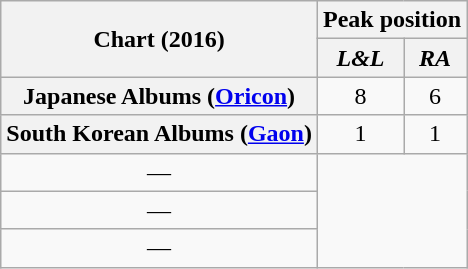<table class="wikitable sortable plainrowheaders" style="text-align:center">
<tr>
<th scope="col" rowspan="2">Chart (2016)</th>
<th scope="col" colspan="2">Peak position</th>
</tr>
<tr>
<th><em>L&L</em></th>
<th><em>RA</em></th>
</tr>
<tr>
<th scope="row">Japanese Albums (<a href='#'>Oricon</a>)</th>
<td>8</td>
<td>6</td>
</tr>
<tr>
<th scope="row">South Korean Albums (<a href='#'>Gaon</a>)</th>
<td>1</td>
<td>1</td>
</tr>
<tr>
<td>—</td>
</tr>
<tr>
<td>—</td>
</tr>
<tr>
<td>—</td>
</tr>
</table>
